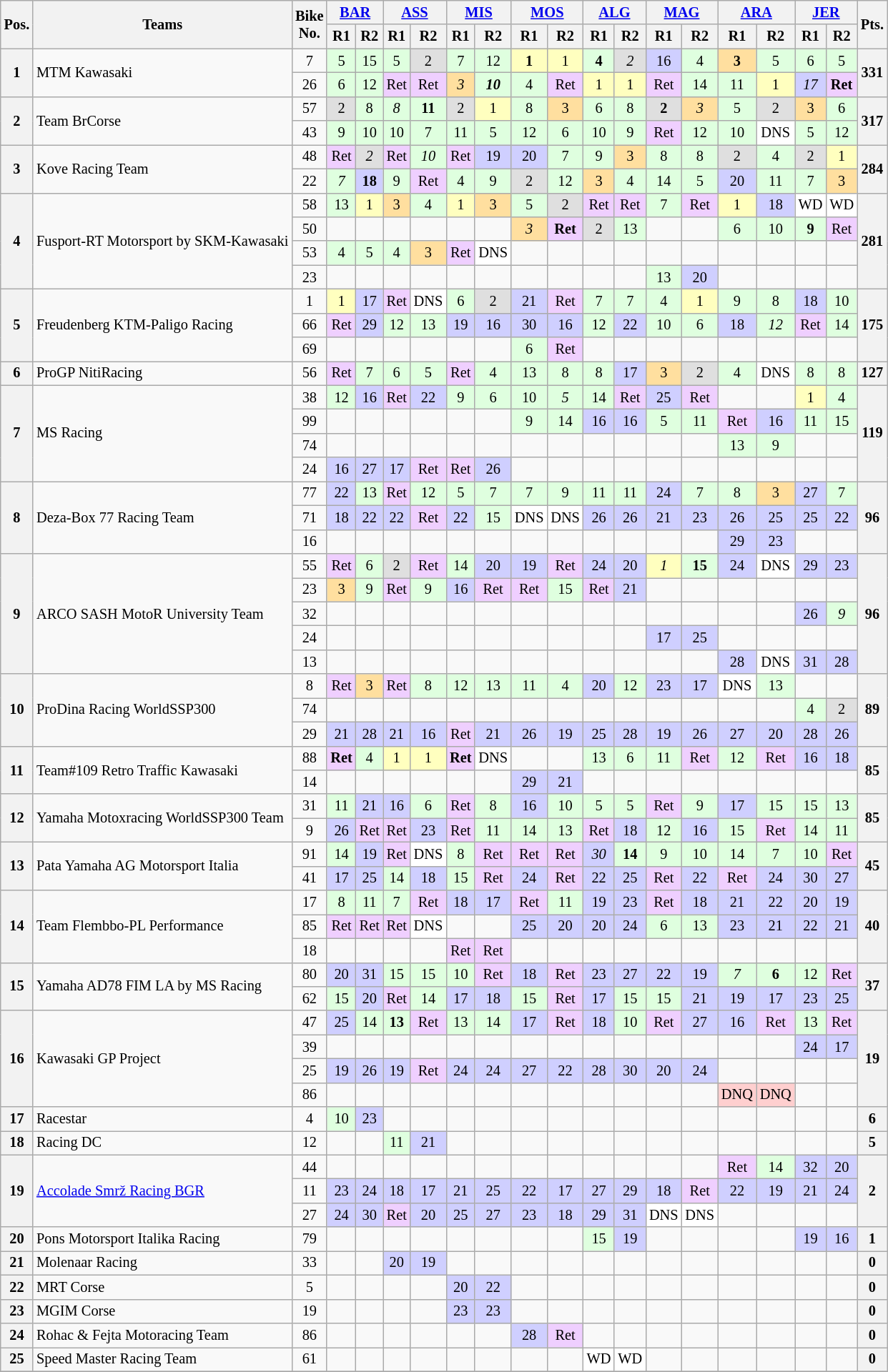<table class="wikitable" style="font-size:85%; text-align:center;">
<tr>
<th rowspan="2">Pos.</th>
<th rowspan="2">Teams</th>
<th rowspan="2">Bike<br>No.</th>
<th colspan=2><a href='#'>BAR</a><br></th>
<th colspan=2><a href='#'>ASS</a><br></th>
<th colspan=2><a href='#'>MIS</a><br></th>
<th colspan=2><a href='#'>MOS</a><br></th>
<th colspan=2><a href='#'>ALG</a><br></th>
<th colspan=2><a href='#'>MAG</a><br></th>
<th colspan=2><a href='#'>ARA</a><br></th>
<th colspan=2><a href='#'>JER</a><br></th>
<th rowspan="2">Pts.</th>
</tr>
<tr>
<th>R1</th>
<th>R2</th>
<th>R1</th>
<th>R2</th>
<th>R1</th>
<th>R2</th>
<th>R1</th>
<th>R2</th>
<th>R1</th>
<th>R2</th>
<th>R1</th>
<th>R2</th>
<th>R1</th>
<th>R2</th>
<th>R1</th>
<th>R2</th>
</tr>
<tr>
<th rowspan="2">1</th>
<td rowspan="2" align="left"> MTM Kawasaki</td>
<td>7</td>
<td style="background:#dfffdf;">5</td>
<td style="background:#dfffdf;">15</td>
<td style="background:#dfffdf;">5</td>
<td style="background:#dfdfdf;">2</td>
<td style="background:#dfffdf;">7</td>
<td style="background:#dfffdf;">12</td>
<td style="background:#ffffbf;"><strong>1</strong></td>
<td style="background:#ffffbf;">1</td>
<td style="background:#dfffdf;"><strong>4</strong></td>
<td style="background:#dfdfdf;"><em>2</em></td>
<td style="background:#cfcfff;">16</td>
<td style="background:#dfffdf;">4</td>
<td style="background:#ffdf9f;"><strong>3</strong></td>
<td style="background:#dfffdf;">5</td>
<td style="background:#dfffdf;">6</td>
<td style="background:#dfffdf;">5</td>
<th rowspan="2">331</th>
</tr>
<tr>
<td>26</td>
<td style="background:#dfffdf;">6</td>
<td style="background:#dfffdf;">12</td>
<td style="background:#efcfff;">Ret</td>
<td style="background:#efcfff;">Ret</td>
<td style="background:#ffdf9f;"><em>3</em></td>
<td style="background:#dfffdf;"><strong><em>10</em></strong></td>
<td style="background:#dfffdf;">4</td>
<td style="background:#efcfff;">Ret</td>
<td style="background:#ffffbf;">1</td>
<td style="background:#ffffbf;">1</td>
<td style="background:#efcfff;">Ret</td>
<td style="background:#dfffdf;">14</td>
<td style="background:#dfffdf;">11</td>
<td style="background:#ffffbf;">1</td>
<td style="background:#cfcfff;"><em>17</em></td>
<td style="background:#efcfff;"><strong>Ret</strong></td>
</tr>
<tr>
<th rowspan="2">2</th>
<td rowspan="2" align="left"> Team BrCorse</td>
<td>57</td>
<td style="background:#dfdfdf;">2</td>
<td style="background:#dfffdf;">8</td>
<td style="background:#dfffdf;"><em>8</em></td>
<td style="background:#dfffdf;"><strong>11</strong></td>
<td style="background:#dfdfdf;">2</td>
<td style="background:#ffffbf;">1</td>
<td style="background:#dfffdf;">8</td>
<td style="background:#ffdf9f;">3</td>
<td style="background:#dfffdf;">6</td>
<td style="background:#dfffdf;">8</td>
<td style="background:#dfdfdf;"><strong>2</strong></td>
<td style="background:#ffdf9f;"><em>3</em></td>
<td style="background:#dfffdf;">5</td>
<td style="background:#dfdfdf;">2</td>
<td style="background:#ffdf9f;">3</td>
<td style="background:#dfffdf;">6</td>
<th rowspan="2">317</th>
</tr>
<tr>
<td>43</td>
<td style="background:#dfffdf;">9</td>
<td style="background:#dfffdf;">10</td>
<td style="background:#dfffdf;">10</td>
<td style="background:#dfffdf;">7</td>
<td style="background:#dfffdf;">11</td>
<td style="background:#dfffdf;">5</td>
<td style="background:#dfffdf;">12</td>
<td style="background:#dfffdf;">6</td>
<td style="background:#dfffdf;">10</td>
<td style="background:#dfffdf;">9</td>
<td style="background:#efcfff;">Ret</td>
<td style="background:#dfffdf;">12</td>
<td style="background:#dfffdf;">10</td>
<td style="background:#ffffff;">DNS</td>
<td style="background:#dfffdf;">5</td>
<td style="background:#dfffdf;">12</td>
</tr>
<tr>
<th rowspan="2">3</th>
<td rowspan="2" align="left"> Kove Racing Team</td>
<td>48</td>
<td style="background:#efcfff;">Ret</td>
<td style="background:#dfdfdf;"><em>2</em></td>
<td style="background:#efcfff;">Ret</td>
<td style="background:#dfffdf;"><em>10</em></td>
<td style="background:#efcfff;">Ret</td>
<td style="background:#cfcfff;">19</td>
<td style="background:#cfcfff;">20</td>
<td style="background:#dfffdf;">7</td>
<td style="background:#dfffdf;">9</td>
<td style="background:#ffdf9f;">3</td>
<td style="background:#dfffdf;">8</td>
<td style="background:#dfffdf;">8</td>
<td style="background:#dfdfdf;">2</td>
<td style="background:#dfffdf;">4</td>
<td style="background:#dfdfdf;">2</td>
<td style="background:#ffffbf;">1</td>
<th rowspan="2">284</th>
</tr>
<tr>
<td>22</td>
<td style="background:#dfffdf;"><em>7</em></td>
<td style="background:#cfcfff;"><strong>18</strong></td>
<td style="background:#dfffdf;">9</td>
<td style="background:#efcfff;">Ret</td>
<td style="background:#dfffdf;">4</td>
<td style="background:#dfffdf;">9</td>
<td style="background:#dfdfdf;">2</td>
<td style="background:#dfffdf;">12</td>
<td style="background:#ffdf9f;">3</td>
<td style="background:#dfffdf;">4</td>
<td style="background:#dfffdf;">14</td>
<td style="background:#dfffdf;">5</td>
<td style="background:#cfcfff;">20</td>
<td style="background:#dfffdf;">11</td>
<td style="background:#dfffdf;">7</td>
<td style="background:#ffdf9f;">3</td>
</tr>
<tr>
<th rowspan="4">4</th>
<td rowspan="4" align="left"> Fusport-RT Motorsport by SKM-Kawasaki</td>
<td>58</td>
<td style="background:#dfffdf;">13</td>
<td style="background:#ffffbf;">1</td>
<td style="background:#ffdf9f;">3</td>
<td style="background:#dfffdf;">4</td>
<td style="background:#ffffbf;">1</td>
<td style="background:#ffdf9f;">3</td>
<td style="background:#dfffdf;">5</td>
<td style="background:#dfdfdf;">2</td>
<td style="background:#efcfff;">Ret</td>
<td style="background:#efcfff;">Ret</td>
<td style="background:#dfffdf;">7</td>
<td style="background:#efcfff;">Ret</td>
<td style="background:#ffffbf;">1</td>
<td style="background:#cfcfff;">18</td>
<td style="background:#ffffff;">WD</td>
<td style="background:#ffffff;">WD</td>
<th rowspan="4">281</th>
</tr>
<tr>
<td>50</td>
<td></td>
<td></td>
<td></td>
<td></td>
<td></td>
<td></td>
<td style="background:#ffdf9f;"><em>3</em></td>
<td style="background:#efcfff;"><strong>Ret</strong></td>
<td style="background:#dfdfdf;">2</td>
<td style="background:#dfffdf;">13</td>
<td></td>
<td></td>
<td style="background:#dfffdf;">6</td>
<td style="background:#dfffdf;">10</td>
<td style="background:#dfffdf;"><strong>9</strong></td>
<td style="background:#efcfff;">Ret</td>
</tr>
<tr>
<td>53</td>
<td style="background:#dfffdf;">4</td>
<td style="background:#dfffdf;">5</td>
<td style="background:#dfffdf;">4</td>
<td style="background:#ffdf9f;">3</td>
<td style="background:#efcfff;">Ret</td>
<td style="background:#ffffff;">DNS</td>
<td></td>
<td></td>
<td></td>
<td></td>
<td></td>
<td></td>
<td></td>
<td></td>
<td></td>
<td></td>
</tr>
<tr>
<td>23</td>
<td></td>
<td></td>
<td></td>
<td></td>
<td></td>
<td></td>
<td></td>
<td></td>
<td></td>
<td></td>
<td style="background:#dfffdf;">13</td>
<td style="background:#cfcfff;">20</td>
<td></td>
<td></td>
<td></td>
<td></td>
</tr>
<tr>
<th rowspan="3">5</th>
<td rowspan="3" align="left"> Freudenberg KTM-Paligo Racing</td>
<td>1</td>
<td style="background:#ffffbf;">1</td>
<td style="background:#cfcfff;">17</td>
<td style="background:#efcfff;">Ret</td>
<td style="background:#ffffff;">DNS</td>
<td style="background:#dfffdf;">6</td>
<td style="background:#dfdfdf;">2</td>
<td style="background:#cfcfff;">21</td>
<td style="background:#efcfff;">Ret</td>
<td style="background:#dfffdf;">7</td>
<td style="background:#dfffdf;">7</td>
<td style="background:#dfffdf;">4</td>
<td style="background:#ffffbf;">1</td>
<td style="background:#dfffdf;">9</td>
<td style="background:#dfffdf;">8</td>
<td style="background:#cfcfff;">18</td>
<td style="background:#dfffdf;">10</td>
<th rowspan="3">175</th>
</tr>
<tr>
<td>66</td>
<td style="background:#efcfff;">Ret</td>
<td style="background:#cfcfff;">29</td>
<td style="background:#dfffdf;">12</td>
<td style="background:#dfffdf;">13</td>
<td style="background:#cfcfff;">19</td>
<td style="background:#cfcfff;">16</td>
<td style="background:#cfcfff;">30</td>
<td style="background:#cfcfff;">16</td>
<td style="background:#dfffdf;">12</td>
<td style="background:#cfcfff;">22</td>
<td style="background:#dfffdf;">10</td>
<td style="background:#dfffdf;">6</td>
<td style="background:#cfcfff;">18</td>
<td style="background:#dfffdf;"><em>12</em></td>
<td style="background:#efcfff;">Ret</td>
<td style="background:#dfffdf;">14</td>
</tr>
<tr>
<td>69</td>
<td></td>
<td></td>
<td></td>
<td></td>
<td></td>
<td></td>
<td style="background:#dfffdf;">6</td>
<td style="background:#efcfff;">Ret</td>
<td></td>
<td></td>
<td></td>
<td></td>
<td></td>
<td></td>
<td></td>
<td></td>
</tr>
<tr>
<th>6</th>
<td align="left"> ProGP NitiRacing</td>
<td>56</td>
<td style="background:#efcfff;">Ret</td>
<td style="background:#dfffdf;">7</td>
<td style="background:#dfffdf;">6</td>
<td style="background:#dfffdf;">5</td>
<td style="background:#efcfff;">Ret</td>
<td style="background:#dfffdf;">4</td>
<td style="background:#dfffdf;">13</td>
<td style="background:#dfffdf;">8</td>
<td style="background:#dfffdf;">8</td>
<td style="background:#cfcfff;">17</td>
<td style="background:#ffdf9f;">3</td>
<td style="background:#dfdfdf;">2</td>
<td style="background:#dfffdf;">4</td>
<td style="background:#ffffff;">DNS</td>
<td style="background:#dfffdf;">8</td>
<td style="background:#dfffdf;">8</td>
<th>127</th>
</tr>
<tr>
<th rowspan="4">7</th>
<td rowspan="4" align="left"> MS Racing</td>
<td>38</td>
<td style="background:#dfffdf;">12</td>
<td style="background:#cfcfff;">16</td>
<td style="background:#efcfff;">Ret</td>
<td style="background:#cfcfff;">22</td>
<td style="background:#dfffdf;">9</td>
<td style="background:#dfffdf;">6</td>
<td style="background:#dfffdf;">10</td>
<td style="background:#dfffdf;"><em>5</em></td>
<td style="background:#dfffdf;">14</td>
<td style="background:#efcfff;">Ret</td>
<td style="background:#cfcfff;">25</td>
<td style="background:#efcfff;">Ret</td>
<td></td>
<td></td>
<td style="background:#ffffbf;">1</td>
<td style="background:#dfffdf;">4</td>
<th rowspan="4">119</th>
</tr>
<tr>
<td>99</td>
<td></td>
<td></td>
<td></td>
<td></td>
<td></td>
<td></td>
<td style="background:#dfffdf;">9</td>
<td style="background:#dfffdf;">14</td>
<td style="background:#cfcfff;">16</td>
<td style="background:#cfcfff;">16</td>
<td style="background:#dfffdf;">5</td>
<td style="background:#dfffdf;">11</td>
<td style="background:#efcfff;">Ret</td>
<td style="background:#cfcfff;">16</td>
<td style="background:#dfffdf;">11</td>
<td style="background:#dfffdf;">15</td>
</tr>
<tr>
<td>74</td>
<td></td>
<td></td>
<td></td>
<td></td>
<td></td>
<td></td>
<td></td>
<td></td>
<td></td>
<td></td>
<td></td>
<td></td>
<td style="background:#dfffdf;">13</td>
<td style="background:#dfffdf;">9</td>
<td></td>
<td></td>
</tr>
<tr>
<td>24</td>
<td style="background:#cfcfff;">16</td>
<td style="background:#cfcfff;">27</td>
<td style="background:#cfcfff;">17</td>
<td style="background:#efcfff;">Ret</td>
<td style="background:#efcfff;">Ret</td>
<td style="background:#cfcfff;">26</td>
<td></td>
<td></td>
<td></td>
<td></td>
<td></td>
<td></td>
<td></td>
<td></td>
<td></td>
<td></td>
</tr>
<tr>
<th rowspan="3">8</th>
<td rowspan="3" align="left"> Deza-Box 77 Racing Team</td>
<td>77</td>
<td style="background:#cfcfff;">22</td>
<td style="background:#dfffdf;">13</td>
<td style="background:#efcfff;">Ret</td>
<td style="background:#dfffdf;">12</td>
<td style="background:#dfffdf;">5</td>
<td style="background:#dfffdf;">7</td>
<td style="background:#dfffdf;">7</td>
<td style="background:#dfffdf;">9</td>
<td style="background:#dfffdf;">11</td>
<td style="background:#dfffdf;">11</td>
<td style="background:#cfcfff;">24</td>
<td style="background:#dfffdf;">7</td>
<td style="background:#dfffdf;">8</td>
<td style="background:#ffdf9f;">3</td>
<td style="background:#cfcfff;">27</td>
<td style="background:#dfffdf;">7</td>
<th rowspan="3">96</th>
</tr>
<tr>
<td>71</td>
<td style="background:#cfcfff;">18</td>
<td style="background:#cfcfff;">22</td>
<td style="background:#cfcfff;">22</td>
<td style="background:#efcfff;">Ret</td>
<td style="background:#cfcfff;">22</td>
<td style="background:#dfffdf;">15</td>
<td style="background:#ffffff;">DNS</td>
<td style="background:#ffffff;">DNS</td>
<td style="background:#cfcfff;">26</td>
<td style="background:#cfcfff;">26</td>
<td style="background:#cfcfff;">21</td>
<td style="background:#cfcfff;">23</td>
<td style="background:#cfcfff;">26</td>
<td style="background:#cfcfff;">25</td>
<td style="background:#cfcfff;">25</td>
<td style="background:#cfcfff;">22</td>
</tr>
<tr>
<td>16</td>
<td></td>
<td></td>
<td></td>
<td></td>
<td></td>
<td></td>
<td></td>
<td></td>
<td></td>
<td></td>
<td></td>
<td></td>
<td style="background:#cfcfff;">29</td>
<td style="background:#cfcfff;">23</td>
<td></td>
<td></td>
</tr>
<tr>
<th rowspan="5">9</th>
<td rowspan="5" align="left"> ARCO SASH MotoR University Team</td>
<td>55</td>
<td style="background:#efcfff;">Ret</td>
<td style="background:#dfffdf;">6</td>
<td style="background:#dfdfdf;">2</td>
<td style="background:#efcfff;">Ret</td>
<td style="background:#dfffdf;">14</td>
<td style="background:#cfcfff;">20</td>
<td style="background:#cfcfff;">19</td>
<td style="background:#efcfff;">Ret</td>
<td style="background:#cfcfff;">24</td>
<td style="background:#cfcfff;">20</td>
<td style="background:#ffffbf;"><em>1</em></td>
<td style="background:#dfffdf;"><strong>15</strong></td>
<td style="background:#cfcfff;">24</td>
<td style="background:#ffffff;">DNS</td>
<td style="background:#cfcfff;">29</td>
<td style="background:#cfcfff;">23</td>
<th rowspan="5">96</th>
</tr>
<tr>
<td>23</td>
<td style="background:#ffdf9f;">3</td>
<td style="background:#dfffdf;">9</td>
<td style="background:#efcfff;">Ret</td>
<td style="background:#dfffdf;">9</td>
<td style="background:#cfcfff;">16</td>
<td style="background:#efcfff;">Ret</td>
<td style="background:#efcfff;">Ret</td>
<td style="background:#dfffdf;">15</td>
<td style="background:#efcfff;">Ret</td>
<td style="background:#cfcfff;">21</td>
<td></td>
<td></td>
<td></td>
<td></td>
<td></td>
<td></td>
</tr>
<tr>
<td>32</td>
<td></td>
<td></td>
<td></td>
<td></td>
<td></td>
<td></td>
<td></td>
<td></td>
<td></td>
<td></td>
<td></td>
<td></td>
<td></td>
<td></td>
<td style="background:#cfcfff;">26</td>
<td style="background:#dfffdf;"><em>9</em></td>
</tr>
<tr>
<td>24</td>
<td></td>
<td></td>
<td></td>
<td></td>
<td></td>
<td></td>
<td></td>
<td></td>
<td></td>
<td></td>
<td style="background:#cfcfff;">17</td>
<td style="background:#cfcfff;">25</td>
<td></td>
<td></td>
<td></td>
<td></td>
</tr>
<tr>
<td>13</td>
<td></td>
<td></td>
<td></td>
<td></td>
<td></td>
<td></td>
<td></td>
<td></td>
<td></td>
<td></td>
<td></td>
<td></td>
<td style="background:#cfcfff;">28</td>
<td style="background:#ffffff;">DNS</td>
<td style="background:#cfcfff;">31</td>
<td style="background:#cfcfff;">28</td>
</tr>
<tr>
<th rowspan="3">10</th>
<td rowspan="3" align="left"> ProDina Racing WorldSSP300</td>
<td>8</td>
<td style="background:#efcfff;">Ret</td>
<td style="background:#ffdf9f;">3</td>
<td style="background:#efcfff;">Ret</td>
<td style="background:#dfffdf;">8</td>
<td style="background:#dfffdf;">12</td>
<td style="background:#dfffdf;">13</td>
<td style="background:#dfffdf;">11</td>
<td style="background:#dfffdf;">4</td>
<td style="background:#cfcfff;">20</td>
<td style="background:#dfffdf;">12</td>
<td style="background:#cfcfff;">23</td>
<td style="background:#cfcfff;">17</td>
<td style="background:#ffffff;">DNS</td>
<td style="background:#dfffdf;">13</td>
<td></td>
<td></td>
<th rowspan="3">89</th>
</tr>
<tr>
<td>74</td>
<td></td>
<td></td>
<td></td>
<td></td>
<td></td>
<td></td>
<td></td>
<td></td>
<td></td>
<td></td>
<td></td>
<td></td>
<td></td>
<td></td>
<td style="background:#dfffdf;">4</td>
<td style="background:#dfdfdf;">2</td>
</tr>
<tr>
<td>29</td>
<td style="background:#cfcfff;">21</td>
<td style="background:#cfcfff;">28</td>
<td style="background:#cfcfff;">21</td>
<td style="background:#cfcfff;">16</td>
<td style="background:#efcfff;">Ret</td>
<td style="background:#cfcfff;">21</td>
<td style="background:#cfcfff;">26</td>
<td style="background:#cfcfff;">19</td>
<td style="background:#cfcfff;">25</td>
<td style="background:#cfcfff;">28</td>
<td style="background:#cfcfff;">19</td>
<td style="background:#cfcfff;">26</td>
<td style="background:#cfcfff;">27</td>
<td style="background:#cfcfff;">20</td>
<td style="background:#cfcfff;">28</td>
<td style="background:#cfcfff;">26</td>
</tr>
<tr>
<th rowspan="2">11</th>
<td rowspan="2" align="left"> Team#109 Retro Traffic Kawasaki</td>
<td>88</td>
<td style="background:#efcfff;"><strong>Ret</strong></td>
<td style="background:#dfffdf;">4</td>
<td style="background:#ffffbf;">1</td>
<td style="background:#ffffbf;">1</td>
<td style="background:#efcfff;"><strong>Ret</strong></td>
<td style="background:#ffffff;">DNS</td>
<td></td>
<td></td>
<td style="background:#dfffdf;">13</td>
<td style="background:#dfffdf;">6</td>
<td style="background:#dfffdf;">11</td>
<td style="background:#efcfff;">Ret</td>
<td style="background:#dfffdf;">12</td>
<td style="background:#efcfff;">Ret</td>
<td style="background:#cfcfff;">16</td>
<td style="background:#cfcfff;">18</td>
<th rowspan="2">85</th>
</tr>
<tr>
<td>14</td>
<td></td>
<td></td>
<td></td>
<td></td>
<td></td>
<td></td>
<td style="background:#cfcfff;">29</td>
<td style="background:#cfcfff;">21</td>
<td></td>
<td></td>
<td></td>
<td></td>
<td></td>
<td></td>
<td></td>
<td></td>
</tr>
<tr>
<th rowspan="2">12</th>
<td rowspan="2" align="left" nowrap> Yamaha Motoxracing WorldSSP300 Team</td>
<td>31</td>
<td style="background:#dfffdf;">11</td>
<td style="background:#cfcfff;">21</td>
<td style="background:#cfcfff;">16</td>
<td style="background:#dfffdf;">6</td>
<td style="background:#efcfff;">Ret</td>
<td style="background:#dfffdf;">8</td>
<td style="background:#cfcfff;">16</td>
<td style="background:#dfffdf;">10</td>
<td style="background:#dfffdf;">5</td>
<td style="background:#dfffdf;">5</td>
<td style="background:#efcfff;">Ret</td>
<td style="background:#dfffdf;">9</td>
<td style="background:#cfcfff;">17</td>
<td style="background:#dfffdf;">15</td>
<td style="background:#dfffdf;">15</td>
<td style="background:#dfffdf;">13</td>
<th rowspan="2">85</th>
</tr>
<tr>
<td>9</td>
<td style="background:#cfcfff;">26</td>
<td style="background:#efcfff;">Ret</td>
<td style="background:#efcfff;">Ret</td>
<td style="background:#cfcfff;">23</td>
<td style="background:#efcfff;">Ret</td>
<td style="background:#dfffdf;">11</td>
<td style="background:#dfffdf;">14</td>
<td style="background:#dfffdf;">13</td>
<td style="background:#efcfff;">Ret</td>
<td style="background:#cfcfff;">18</td>
<td style="background:#dfffdf;">12</td>
<td style="background:#cfcfff;">16</td>
<td style="background:#dfffdf;">15</td>
<td style="background:#efcfff;">Ret</td>
<td style="background:#dfffdf;">14</td>
<td style="background:#dfffdf;">11</td>
</tr>
<tr>
<th rowspan="2">13</th>
<td rowspan="2" align="left"> Pata Yamaha AG Motorsport Italia</td>
<td>91</td>
<td style="background:#dfffdf;">14</td>
<td style="background:#cfcfff;">19</td>
<td style="background:#efcfff;">Ret</td>
<td style="background:#ffffff;">DNS</td>
<td style="background:#dfffdf;">8</td>
<td style="background:#efcfff;">Ret</td>
<td style="background:#efcfff;">Ret</td>
<td style="background:#efcfff;">Ret</td>
<td style="background:#cfcfff;"><em>30</em></td>
<td style="background:#dfffdf;"><strong>14</strong></td>
<td style="background:#dfffdf;">9</td>
<td style="background:#dfffdf;">10</td>
<td style="background:#dfffdf;">14</td>
<td style="background:#dfffdf;">7</td>
<td style="background:#dfffdf;">10</td>
<td style="background:#efcfff;">Ret</td>
<th rowspan="2">45</th>
</tr>
<tr>
<td>41</td>
<td style="background:#cfcfff;">17</td>
<td style="background:#cfcfff;">25</td>
<td style="background:#dfffdf;">14</td>
<td style="background:#cfcfff;">18</td>
<td style="background:#dfffdf;">15</td>
<td style="background:#efcfff;">Ret</td>
<td style="background:#cfcfff;">24</td>
<td style="background:#efcfff;">Ret</td>
<td style="background:#cfcfff;">22</td>
<td style="background:#cfcfff;">25</td>
<td style="background:#efcfff;">Ret</td>
<td style="background:#cfcfff;">22</td>
<td style="background:#efcfff;">Ret</td>
<td style="background:#cfcfff;">24</td>
<td style="background:#cfcfff;">30</td>
<td style="background:#cfcfff;">27</td>
</tr>
<tr>
<th rowspan="3">14</th>
<td rowspan="3" align="left"> Team Flembbo-PL Performance</td>
<td>17</td>
<td style="background:#dfffdf;">8</td>
<td style="background:#dfffdf;">11</td>
<td style="background:#dfffdf;">7</td>
<td style="background:#efcfff;">Ret</td>
<td style="background:#cfcfff;">18</td>
<td style="background:#cfcfff;">17</td>
<td style="background:#efcfff;">Ret</td>
<td style="background:#dfffdf;">11</td>
<td style="background:#cfcfff;">19</td>
<td style="background:#cfcfff;">23</td>
<td style="background:#efcfff;">Ret</td>
<td style="background:#cfcfff;">18</td>
<td style="background:#cfcfff;">21</td>
<td style="background:#cfcfff;">22</td>
<td style="background:#cfcfff;">20</td>
<td style="background:#cfcfff;">19</td>
<th rowspan="3">40</th>
</tr>
<tr>
<td>85</td>
<td style="background:#efcfff;">Ret</td>
<td style="background:#efcfff;">Ret</td>
<td style="background:#efcfff;">Ret</td>
<td style="background:#ffffff;">DNS</td>
<td></td>
<td></td>
<td style="background:#cfcfff;">25</td>
<td style="background:#cfcfff;">20</td>
<td style="background:#cfcfff;">20</td>
<td style="background:#cfcfff;">24</td>
<td style="background:#dfffdf;">6</td>
<td style="background:#dfffdf;">13</td>
<td style="background:#cfcfff;">23</td>
<td style="background:#cfcfff;">21</td>
<td style="background:#cfcfff;">22</td>
<td style="background:#cfcfff;">21</td>
</tr>
<tr>
<td>18</td>
<td></td>
<td></td>
<td></td>
<td></td>
<td style="background:#efcfff;">Ret</td>
<td style="background:#efcfff;">Ret</td>
<td></td>
<td></td>
<td></td>
<td></td>
<td></td>
<td></td>
<td></td>
<td></td>
<td></td>
<td></td>
</tr>
<tr>
<th rowspan="2">15</th>
<td rowspan="2" align="left"> Yamaha AD78 FIM LA by MS Racing</td>
<td>80</td>
<td style="background:#cfcfff;">20</td>
<td style="background:#cfcfff;">31</td>
<td style="background:#dfffdf;">15</td>
<td style="background:#dfffdf;">15</td>
<td style="background:#dfffdf;">10</td>
<td style="background:#efcfff;">Ret</td>
<td style="background:#cfcfff;">18</td>
<td style="background:#efcfff;">Ret</td>
<td style="background:#cfcfff;">23</td>
<td style="background:#cfcfff;">27</td>
<td style="background:#cfcfff;">22</td>
<td style="background:#cfcfff;">19</td>
<td style="background:#dfffdf;"><em>7</em></td>
<td style="background:#dfffdf;"><strong>6</strong></td>
<td style="background:#dfffdf;">12</td>
<td style="background:#efcfff;">Ret</td>
<th rowspan="2">37</th>
</tr>
<tr>
<td>62</td>
<td style="background:#dfffdf;">15</td>
<td style="background:#cfcfff;">20</td>
<td style="background:#efcfff;">Ret</td>
<td style="background:#dfffdf;">14</td>
<td style="background:#cfcfff;">17</td>
<td style="background:#cfcfff;">18</td>
<td style="background:#dfffdf;">15</td>
<td style="background:#efcfff;">Ret</td>
<td style="background:#cfcfff;">17</td>
<td style="background:#dfffdf;">15</td>
<td style="background:#dfffdf;">15</td>
<td style="background:#cfcfff;">21</td>
<td style="background:#cfcfff;">19</td>
<td style="background:#cfcfff;">17</td>
<td style="background:#cfcfff;">23</td>
<td style="background:#cfcfff;">25</td>
</tr>
<tr>
<th rowspan="4">16</th>
<td rowspan="4" align="left"> Kawasaki GP Project</td>
<td>47</td>
<td style="background:#cfcfff;">25</td>
<td style="background:#dfffdf;">14</td>
<td style="background:#dfffdf;"><strong>13</strong></td>
<td style="background:#efcfff;">Ret</td>
<td style="background:#dfffdf;">13</td>
<td style="background:#dfffdf;">14</td>
<td style="background:#cfcfff;">17</td>
<td style="background:#efcfff;">Ret</td>
<td style="background:#cfcfff;">18</td>
<td style="background:#dfffdf;">10</td>
<td style="background:#efcfff;">Ret</td>
<td style="background:#cfcfff;">27</td>
<td style="background:#cfcfff;">16</td>
<td style="background:#efcfff;">Ret</td>
<td style="background:#dfffdf;">13</td>
<td style="background:#efcfff;">Ret</td>
<th rowspan="4">19</th>
</tr>
<tr>
<td>39</td>
<td></td>
<td></td>
<td></td>
<td></td>
<td></td>
<td></td>
<td></td>
<td></td>
<td></td>
<td></td>
<td></td>
<td></td>
<td></td>
<td></td>
<td style="background:#cfcfff;">24</td>
<td style="background:#cfcfff;">17</td>
</tr>
<tr>
<td>25</td>
<td style="background:#cfcfff;">19</td>
<td style="background:#cfcfff;">26</td>
<td style="background:#cfcfff;">19</td>
<td style="background:#efcfff;">Ret</td>
<td style="background:#cfcfff;">24</td>
<td style="background:#cfcfff;">24</td>
<td style="background:#cfcfff;">27</td>
<td style="background:#cfcfff;">22</td>
<td style="background:#cfcfff;">28</td>
<td style="background:#cfcfff;">30</td>
<td style="background:#cfcfff;">20</td>
<td style="background:#cfcfff;">24</td>
<td></td>
<td></td>
<td></td>
<td></td>
</tr>
<tr>
<td>86</td>
<td></td>
<td></td>
<td></td>
<td></td>
<td></td>
<td></td>
<td></td>
<td></td>
<td></td>
<td></td>
<td></td>
<td></td>
<td style="background:#ffcfcf;">DNQ</td>
<td style="background:#ffcfcf;">DNQ</td>
<td></td>
<td></td>
</tr>
<tr>
<th>17</th>
<td align="left"> Racestar</td>
<td>4</td>
<td style="background:#dfffdf;">10</td>
<td style="background:#cfcfff;">23</td>
<td></td>
<td></td>
<td></td>
<td></td>
<td></td>
<td></td>
<td></td>
<td></td>
<td></td>
<td></td>
<td></td>
<td></td>
<td></td>
<td></td>
<th>6</th>
</tr>
<tr>
<th>18</th>
<td align="left"> Racing DC</td>
<td>12</td>
<td></td>
<td></td>
<td style="background:#dfffdf;">11</td>
<td style="background:#cfcfff;">21</td>
<td></td>
<td></td>
<td></td>
<td></td>
<td></td>
<td></td>
<td></td>
<td></td>
<td></td>
<td></td>
<td></td>
<td></td>
<th>5</th>
</tr>
<tr>
<th rowspan="3">19</th>
<td rowspan="3" align="left"> <a href='#'>Accolade Smrž Racing BGR</a></td>
<td>44</td>
<td></td>
<td></td>
<td></td>
<td></td>
<td></td>
<td></td>
<td></td>
<td></td>
<td></td>
<td></td>
<td></td>
<td></td>
<td style="background:#efcfff;">Ret</td>
<td style="background:#dfffdf;">14</td>
<td style="background:#cfcfff;">32</td>
<td style="background:#cfcfff;">20</td>
<th rowspan="3">2</th>
</tr>
<tr>
<td>11</td>
<td style="background:#cfcfff;">23</td>
<td style="background:#cfcfff;">24</td>
<td style="background:#cfcfff;">18</td>
<td style="background:#cfcfff;">17</td>
<td style="background:#cfcfff;">21</td>
<td style="background:#cfcfff;">25</td>
<td style="background:#cfcfff;">22</td>
<td style="background:#cfcfff;">17</td>
<td style="background:#cfcfff;">27</td>
<td style="background:#cfcfff;">29</td>
<td style="background:#cfcfff;">18</td>
<td style="background:#efcfff;">Ret</td>
<td style="background:#cfcfff;">22</td>
<td style="background:#cfcfff;">19</td>
<td style="background:#cfcfff;">21</td>
<td style="background:#cfcfff;">24</td>
</tr>
<tr>
<td>27</td>
<td style="background:#cfcfff;">24</td>
<td style="background:#cfcfff;">30</td>
<td style="background:#efcfff;">Ret</td>
<td style="background:#cfcfff;">20</td>
<td style="background:#cfcfff;">25</td>
<td style="background:#cfcfff;">27</td>
<td style="background:#cfcfff;">23</td>
<td style="background:#cfcfff;">18</td>
<td style="background:#cfcfff;">29</td>
<td style="background:#cfcfff;">31</td>
<td style="background:#ffffff;">DNS</td>
<td style="background:#ffffff;">DNS</td>
<td></td>
<td></td>
<td></td>
<td></td>
</tr>
<tr>
<th>20</th>
<td align="left"> Pons Motorsport Italika Racing</td>
<td>79</td>
<td></td>
<td></td>
<td></td>
<td></td>
<td></td>
<td></td>
<td></td>
<td></td>
<td style="background:#dfffdf;">15</td>
<td style="background:#cfcfff;">19</td>
<td></td>
<td></td>
<td></td>
<td></td>
<td style="background:#cfcfff;">19</td>
<td style="background:#cfcfff;">16</td>
<th>1</th>
</tr>
<tr>
<th>21</th>
<td align="left"> Molenaar Racing</td>
<td>33</td>
<td></td>
<td></td>
<td style="background:#cfcfff;">20</td>
<td style="background:#cfcfff;">19</td>
<td></td>
<td></td>
<td></td>
<td></td>
<td></td>
<td></td>
<td></td>
<td></td>
<td></td>
<td></td>
<td></td>
<td></td>
<th>0</th>
</tr>
<tr>
<th>22</th>
<td align="left"> MRT Corse</td>
<td>5</td>
<td></td>
<td></td>
<td></td>
<td></td>
<td style="background:#cfcfff;">20</td>
<td style="background:#cfcfff;">22</td>
<td></td>
<td></td>
<td></td>
<td></td>
<td></td>
<td></td>
<td></td>
<td></td>
<td></td>
<td></td>
<th>0</th>
</tr>
<tr>
<th>23</th>
<td align="left"> MGIM Corse</td>
<td>19</td>
<td></td>
<td></td>
<td></td>
<td></td>
<td style="background:#cfcfff;">23</td>
<td style="background:#cfcfff;">23</td>
<td></td>
<td></td>
<td></td>
<td></td>
<td></td>
<td></td>
<td></td>
<td></td>
<td></td>
<td></td>
<th>0</th>
</tr>
<tr>
<th>24</th>
<td align="left"> Rohac & Fejta Motoracing Team</td>
<td>86</td>
<td></td>
<td></td>
<td></td>
<td></td>
<td></td>
<td></td>
<td style="background:#cfcfff;">28</td>
<td style="background:#efcfff;">Ret</td>
<td></td>
<td></td>
<td></td>
<td></td>
<td></td>
<td></td>
<td></td>
<td></td>
<th>0</th>
</tr>
<tr>
<th>25</th>
<td align="left"> Speed Master Racing Team</td>
<td>61</td>
<td></td>
<td></td>
<td></td>
<td></td>
<td></td>
<td></td>
<td></td>
<td></td>
<td style="background:#ffffff;">WD</td>
<td style="background:#ffffff;">WD</td>
<td></td>
<td></td>
<td></td>
<td></td>
<td></td>
<td></td>
<th>0</th>
</tr>
<tr>
</tr>
</table>
